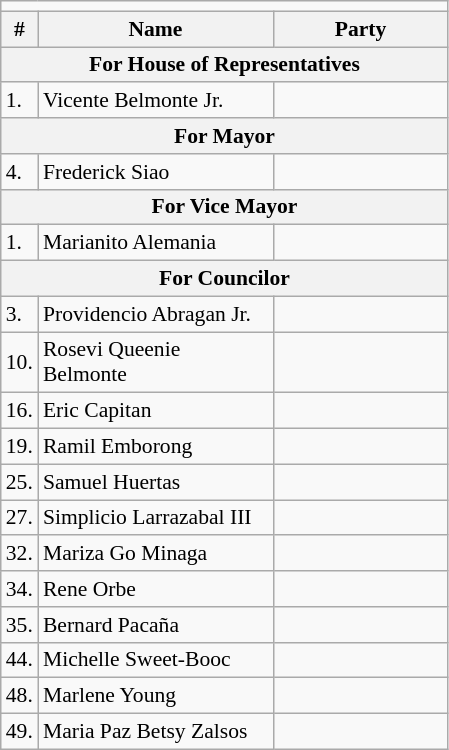<table class=wikitable style="font-size:90%">
<tr>
<td colspan=4 bgcolor=></td>
</tr>
<tr>
<th>#</th>
<th width=150px>Name</th>
<th colspan=2 width=110px>Party</th>
</tr>
<tr>
<th colspan=5>For House of Representatives</th>
</tr>
<tr>
<td>1.</td>
<td>Vicente Belmonte Jr.</td>
<td></td>
</tr>
<tr>
<th colspan=5>For Mayor</th>
</tr>
<tr>
<td>4.</td>
<td>Frederick Siao</td>
<td></td>
</tr>
<tr>
<th colspan=5>For Vice Mayor</th>
</tr>
<tr>
<td>1.</td>
<td>Marianito Alemania</td>
<td></td>
</tr>
<tr>
<th colspan=5>For Councilor</th>
</tr>
<tr>
<td>3.</td>
<td>Providencio Abragan Jr.</td>
<td></td>
</tr>
<tr>
<td>10.</td>
<td>Rosevi Queenie Belmonte</td>
<td></td>
</tr>
<tr>
<td>16.</td>
<td>Eric Capitan</td>
<td></td>
</tr>
<tr>
<td>19.</td>
<td>Ramil Emborong</td>
<td></td>
</tr>
<tr>
<td>25.</td>
<td>Samuel Huertas</td>
<td></td>
</tr>
<tr>
<td>27.</td>
<td>Simplicio Larrazabal III</td>
<td></td>
</tr>
<tr>
<td>32.</td>
<td>Mariza Go Minaga</td>
<td></td>
</tr>
<tr>
<td>34.</td>
<td>Rene Orbe</td>
<td></td>
</tr>
<tr>
<td>35.</td>
<td>Bernard Pacaña</td>
<td></td>
</tr>
<tr>
<td>44.</td>
<td>Michelle Sweet-Booc</td>
<td></td>
</tr>
<tr>
<td>48.</td>
<td>Marlene Young</td>
<td></td>
</tr>
<tr>
<td>49.</td>
<td>Maria Paz Betsy Zalsos</td>
<td></td>
</tr>
</table>
